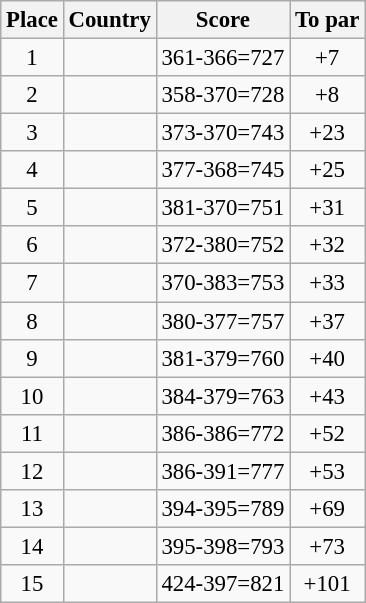<table class="wikitable" style="font-size:95%;">
<tr>
<th>Place</th>
<th>Country</th>
<th>Score</th>
<th>To par</th>
</tr>
<tr>
<td align="center">1</td>
<td></td>
<td align=center>361-366=727</td>
<td align="center">+7</td>
</tr>
<tr>
<td align="center">2</td>
<td></td>
<td align="center">358-370=728</td>
<td align="center">+8</td>
</tr>
<tr>
<td align="center">3</td>
<td></td>
<td align="center">373-370=743</td>
<td align="center">+23</td>
</tr>
<tr>
<td align="center">4</td>
<td></td>
<td align="center">377-368=745</td>
<td align="center">+25</td>
</tr>
<tr>
<td align="center">5</td>
<td></td>
<td align="center">381-370=751</td>
<td align="center">+31</td>
</tr>
<tr>
<td align="center">6</td>
<td></td>
<td align="center">372-380=752</td>
<td align="center">+32</td>
</tr>
<tr>
<td align="center">7</td>
<td></td>
<td align="center">370-383=753</td>
<td align="center">+33</td>
</tr>
<tr>
<td align="center">8</td>
<td></td>
<td align="center">380-377=757</td>
<td align="center">+37</td>
</tr>
<tr>
<td align="center">9</td>
<td></td>
<td align="center">381-379=760</td>
<td align="center">+40</td>
</tr>
<tr>
<td align="center">10</td>
<td></td>
<td align="center">384-379=763</td>
<td align="center">+43</td>
</tr>
<tr>
<td align="center">11</td>
<td></td>
<td align="center">386-386=772</td>
<td align="center">+52</td>
</tr>
<tr>
<td align="center">12</td>
<td></td>
<td align="center">386-391=777</td>
<td align="center">+53</td>
</tr>
<tr>
<td align="center">13</td>
<td></td>
<td align="center">394-395=789</td>
<td align="center">+69</td>
</tr>
<tr>
<td align="center">14</td>
<td></td>
<td align="center">395-398=793</td>
<td align="center">+73</td>
</tr>
<tr>
<td align="center">15</td>
<td></td>
<td align="center">424-397=821</td>
<td align="center">+101</td>
</tr>
</table>
